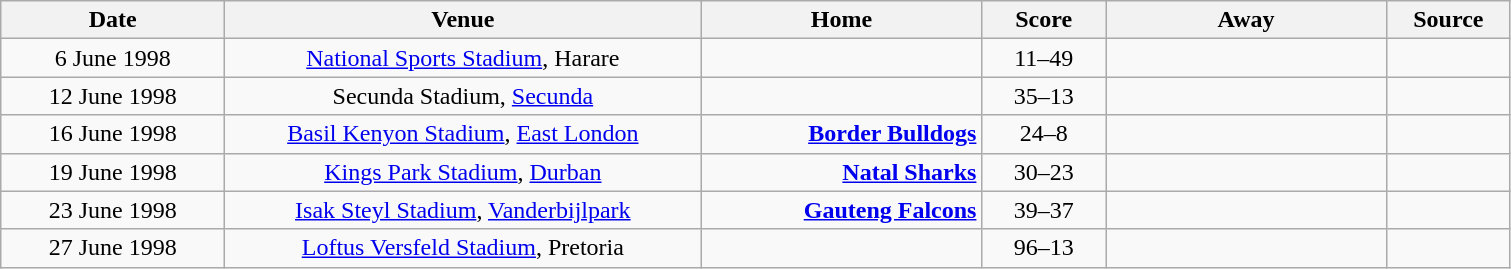<table class="wikitable" style="text-align:center">
<tr>
<th style="width:142px">Date</th>
<th scope="col" style="width:310px">Venue</th>
<th style="width:180px">Home</th>
<th style="width:75px">Score</th>
<th style="width:180px">Away</th>
<th style="width:75px">Source</th>
</tr>
<tr>
<td>6 June 1998</td>
<td><a href='#'>National Sports Stadium</a>, Harare</td>
<td style="text-align:right"></td>
<td>11–49</td>
<td style="text-align:left"><strong></strong></td>
<td></td>
</tr>
<tr>
<td>12 June 1998</td>
<td>Secunda Stadium, <a href='#'>Secunda</a></td>
<td style="text-align:right"><strong></strong></td>
<td>35–13</td>
<td style="text-align:left"></td>
<td></td>
</tr>
<tr>
<td>16 June 1998</td>
<td><a href='#'>Basil Kenyon Stadium</a>, <a href='#'>East London</a></td>
<td style="text-align:right"><strong><a href='#'>Border Bulldogs</a></strong></td>
<td>24–8</td>
<td style="text-align:left"></td>
<td></td>
</tr>
<tr>
<td>19 June 1998</td>
<td><a href='#'>Kings Park Stadium</a>, <a href='#'>Durban</a></td>
<td style="text-align:right"><strong><a href='#'>Natal Sharks</a></strong></td>
<td>30–23</td>
<td style="text-align:left"></td>
<td></td>
</tr>
<tr>
<td>23 June 1998</td>
<td><a href='#'>Isak Steyl Stadium</a>, <a href='#'>Vanderbijlpark</a></td>
<td style="text-align:right"><strong><a href='#'>Gauteng Falcons</a></strong></td>
<td>39–37</td>
<td style="text-align:left"></td>
<td></td>
</tr>
<tr>
<td>27 June 1998</td>
<td><a href='#'>Loftus Versfeld Stadium</a>, Pretoria</td>
<td style="text-align:right"><strong></strong></td>
<td>96–13</td>
<td style="text-align:left"></td>
<td></td>
</tr>
</table>
